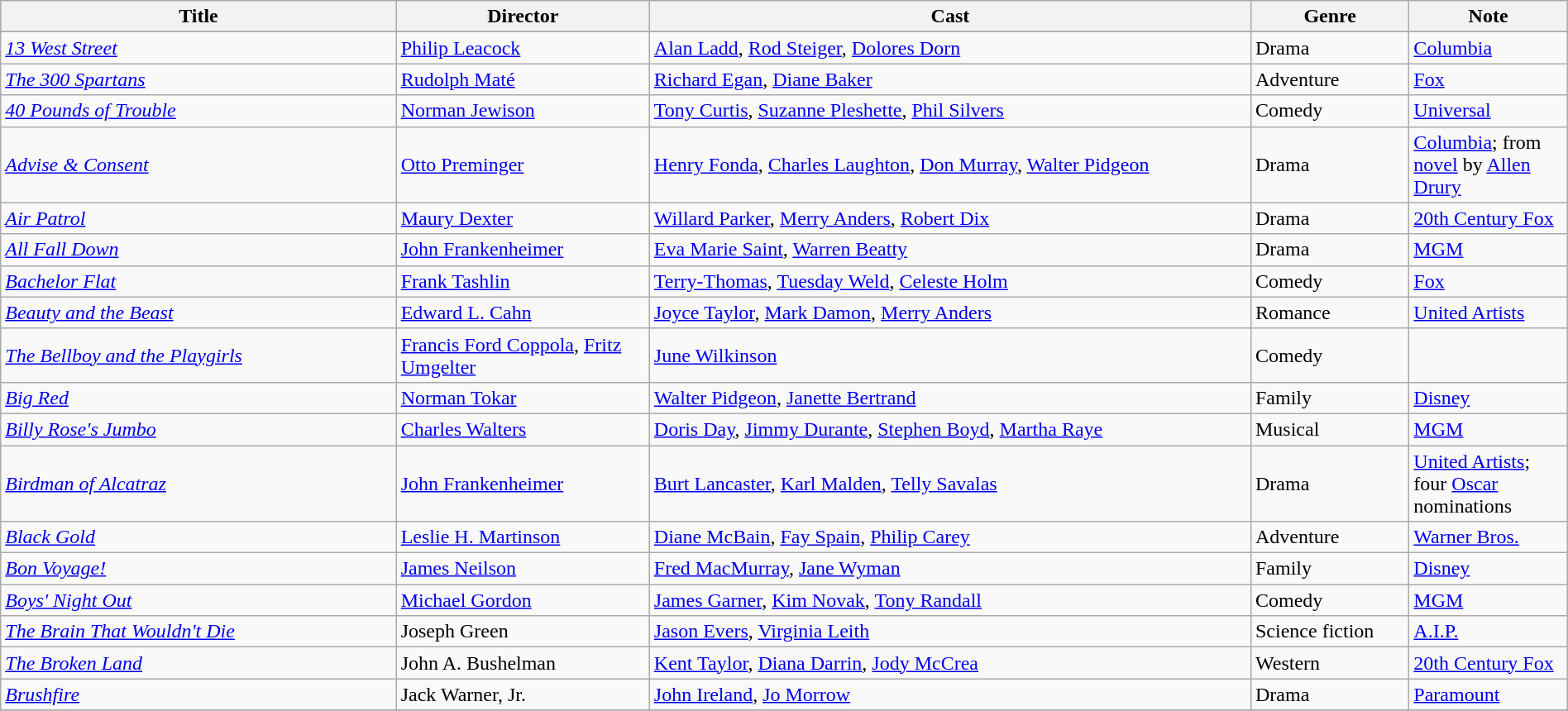<table class="wikitable" width= "100%">
<tr>
<th width=25%>Title</th>
<th width=16%>Director</th>
<th width=38%>Cast</th>
<th width=10%>Genre</th>
<th width=10%>Note</th>
</tr>
<tr>
</tr>
<tr>
<td><em><a href='#'>13 West Street</a></em></td>
<td><a href='#'>Philip Leacock</a></td>
<td><a href='#'>Alan Ladd</a>, <a href='#'>Rod Steiger</a>, <a href='#'>Dolores Dorn</a></td>
<td>Drama</td>
<td><a href='#'>Columbia</a></td>
</tr>
<tr>
<td><em><a href='#'>The 300 Spartans</a></em></td>
<td><a href='#'>Rudolph Maté</a></td>
<td><a href='#'>Richard Egan</a>, <a href='#'>Diane Baker</a></td>
<td>Adventure</td>
<td><a href='#'>Fox</a></td>
</tr>
<tr>
<td><em><a href='#'>40 Pounds of Trouble</a></em></td>
<td><a href='#'>Norman Jewison</a></td>
<td><a href='#'>Tony Curtis</a>, <a href='#'>Suzanne Pleshette</a>, <a href='#'>Phil Silvers</a></td>
<td>Comedy</td>
<td><a href='#'>Universal</a></td>
</tr>
<tr>
<td><em><a href='#'>Advise & Consent</a></em></td>
<td><a href='#'>Otto Preminger</a></td>
<td><a href='#'>Henry Fonda</a>, <a href='#'>Charles Laughton</a>, <a href='#'>Don Murray</a>, <a href='#'>Walter Pidgeon</a></td>
<td>Drama</td>
<td><a href='#'>Columbia</a>; from <a href='#'>novel</a> by <a href='#'>Allen Drury</a></td>
</tr>
<tr>
<td><em><a href='#'>Air Patrol</a></em></td>
<td><a href='#'>Maury Dexter</a></td>
<td><a href='#'>Willard Parker</a>, <a href='#'>Merry Anders</a>, <a href='#'>Robert Dix</a></td>
<td>Drama</td>
<td><a href='#'>20th Century Fox</a></td>
</tr>
<tr>
<td><em><a href='#'>All Fall Down</a></em></td>
<td><a href='#'>John Frankenheimer</a></td>
<td><a href='#'>Eva Marie Saint</a>, <a href='#'>Warren Beatty</a></td>
<td>Drama</td>
<td><a href='#'>MGM</a></td>
</tr>
<tr>
<td><em><a href='#'>Bachelor Flat</a></em></td>
<td><a href='#'>Frank Tashlin</a></td>
<td><a href='#'>Terry-Thomas</a>, <a href='#'>Tuesday Weld</a>, <a href='#'>Celeste Holm</a></td>
<td>Comedy</td>
<td><a href='#'>Fox</a></td>
</tr>
<tr>
<td><em><a href='#'>Beauty and the Beast</a></em></td>
<td><a href='#'>Edward L. Cahn</a></td>
<td><a href='#'>Joyce Taylor</a>, <a href='#'>Mark Damon</a>, <a href='#'>Merry Anders</a></td>
<td>Romance</td>
<td><a href='#'>United Artists</a></td>
</tr>
<tr>
<td><em><a href='#'>The Bellboy and the Playgirls</a></em></td>
<td><a href='#'>Francis Ford Coppola</a>, <a href='#'>Fritz Umgelter</a></td>
<td><a href='#'>June Wilkinson</a></td>
<td>Comedy</td>
<td></td>
</tr>
<tr>
<td><em><a href='#'>Big Red</a></em></td>
<td><a href='#'>Norman Tokar</a></td>
<td><a href='#'>Walter Pidgeon</a>, <a href='#'>Janette Bertrand</a></td>
<td>Family</td>
<td><a href='#'>Disney</a></td>
</tr>
<tr>
<td><em><a href='#'>Billy Rose's Jumbo</a></em></td>
<td><a href='#'>Charles Walters</a></td>
<td><a href='#'>Doris Day</a>, <a href='#'>Jimmy Durante</a>, <a href='#'>Stephen Boyd</a>, <a href='#'>Martha Raye</a></td>
<td>Musical</td>
<td><a href='#'>MGM</a></td>
</tr>
<tr>
<td><em><a href='#'>Birdman of Alcatraz</a></em></td>
<td><a href='#'>John Frankenheimer</a></td>
<td><a href='#'>Burt Lancaster</a>, <a href='#'>Karl Malden</a>, <a href='#'>Telly Savalas</a></td>
<td>Drama</td>
<td><a href='#'>United Artists</a>; four <a href='#'>Oscar</a> nominations</td>
</tr>
<tr>
<td><em><a href='#'>Black Gold</a></em></td>
<td><a href='#'>Leslie H. Martinson</a></td>
<td><a href='#'>Diane McBain</a>, <a href='#'>Fay Spain</a>, <a href='#'>Philip Carey</a></td>
<td>Adventure</td>
<td><a href='#'>Warner Bros.</a></td>
</tr>
<tr>
<td><em><a href='#'>Bon Voyage!</a></em></td>
<td><a href='#'>James Neilson</a></td>
<td><a href='#'>Fred MacMurray</a>, <a href='#'>Jane Wyman</a></td>
<td>Family</td>
<td><a href='#'>Disney</a></td>
</tr>
<tr>
<td><em><a href='#'>Boys' Night Out</a></em></td>
<td><a href='#'>Michael Gordon</a></td>
<td><a href='#'>James Garner</a>, <a href='#'>Kim Novak</a>, <a href='#'>Tony Randall</a></td>
<td>Comedy</td>
<td><a href='#'>MGM</a></td>
</tr>
<tr>
<td><em><a href='#'>The Brain That Wouldn't Die</a></em></td>
<td>Joseph Green</td>
<td><a href='#'>Jason Evers</a>, <a href='#'>Virginia Leith</a></td>
<td>Science fiction</td>
<td><a href='#'>A.I.P.</a></td>
</tr>
<tr>
<td><em><a href='#'>The Broken Land</a></em></td>
<td>John A. Bushelman</td>
<td><a href='#'>Kent Taylor</a>, <a href='#'>Diana Darrin</a>, <a href='#'>Jody McCrea</a></td>
<td>Western</td>
<td><a href='#'>20th Century Fox</a></td>
</tr>
<tr>
<td><em><a href='#'>Brushfire</a></em></td>
<td>Jack Warner, Jr.</td>
<td><a href='#'>John Ireland</a>, <a href='#'>Jo Morrow</a></td>
<td>Drama</td>
<td><a href='#'>Paramount</a></td>
</tr>
<tr>
</tr>
</table>
